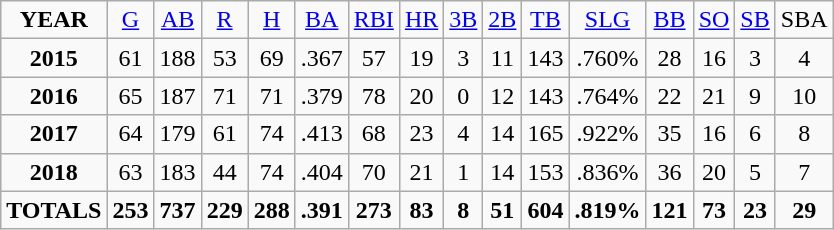<table class="wikitable">
<tr align=center>
<td><strong>YEAR</strong></td>
<td><a href='#'>G</a></td>
<td><a href='#'>AB</a></td>
<td><a href='#'>R</a></td>
<td><a href='#'>H</a></td>
<td><a href='#'>BA</a></td>
<td><a href='#'>RBI</a></td>
<td><a href='#'>HR</a></td>
<td><a href='#'>3B</a></td>
<td><a href='#'>2B</a></td>
<td><a href='#'>TB</a></td>
<td><a href='#'>SLG</a></td>
<td><a href='#'>BB</a></td>
<td><a href='#'>SO</a></td>
<td><a href='#'>SB</a></td>
<td>SBA</td>
</tr>
<tr align=center>
<td><strong>2015</strong></td>
<td>61</td>
<td>188</td>
<td>53</td>
<td>69</td>
<td>.367</td>
<td>57</td>
<td>19</td>
<td>3</td>
<td>11</td>
<td>143</td>
<td>.760%</td>
<td>28</td>
<td>16</td>
<td>3</td>
<td>4</td>
</tr>
<tr align=center>
<td><strong>2016</strong></td>
<td>65</td>
<td>187</td>
<td>71</td>
<td>71</td>
<td>.379</td>
<td>78</td>
<td>20</td>
<td>0</td>
<td>12</td>
<td>143</td>
<td>.764%</td>
<td>22</td>
<td>21</td>
<td>9</td>
<td>10</td>
</tr>
<tr align=center>
<td><strong>2017</strong></td>
<td>64</td>
<td>179</td>
<td>61</td>
<td>74</td>
<td>.413</td>
<td>68</td>
<td>23</td>
<td>4</td>
<td>14</td>
<td>165</td>
<td>.922%</td>
<td>35</td>
<td>16</td>
<td>6</td>
<td>8</td>
</tr>
<tr align=center>
<td><strong>2018</strong></td>
<td>63</td>
<td>183</td>
<td>44</td>
<td>74</td>
<td>.404</td>
<td>70</td>
<td>21</td>
<td>1</td>
<td>14</td>
<td>153</td>
<td>.836%</td>
<td>36</td>
<td>20</td>
<td>5</td>
<td>7</td>
</tr>
<tr align=center>
<td><strong>TOTALS</strong></td>
<td><strong>253</strong></td>
<td><strong>737</strong></td>
<td><strong>229</strong></td>
<td><strong>288</strong></td>
<td><strong>.391</strong></td>
<td><strong>273</strong></td>
<td><strong>83</strong></td>
<td><strong>8</strong></td>
<td><strong>51</strong></td>
<td><strong>604</strong></td>
<td><strong>.819%</strong></td>
<td><strong>121</strong></td>
<td><strong>73</strong></td>
<td><strong>23</strong></td>
<td><strong>29</strong></td>
</tr>
</table>
